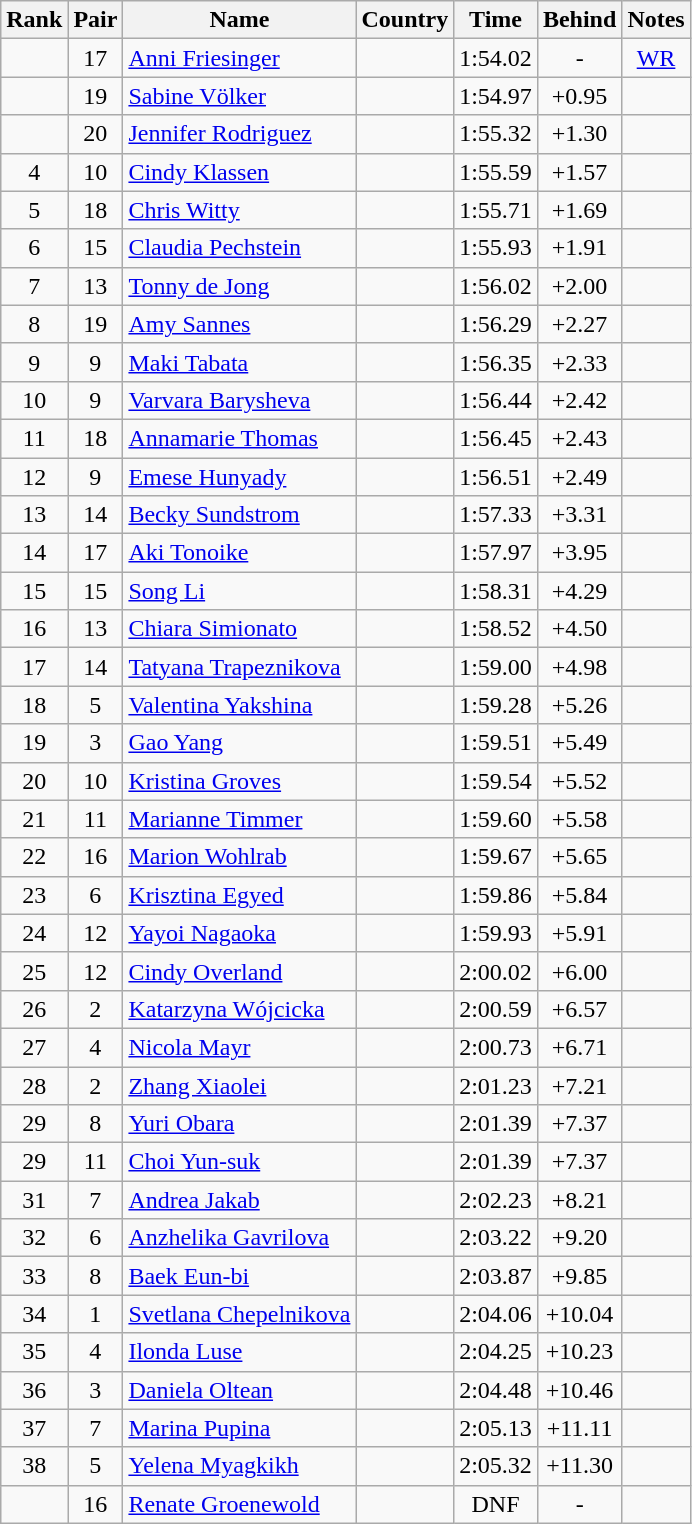<table class="wikitable sortable" style="text-align:center">
<tr>
<th>Rank</th>
<th>Pair</th>
<th>Name</th>
<th>Country</th>
<th>Time</th>
<th>Behind</th>
<th>Notes</th>
</tr>
<tr>
<td></td>
<td>17</td>
<td align="left"><a href='#'>Anni Friesinger</a></td>
<td align="left"></td>
<td>1:54.02</td>
<td>-</td>
<td><a href='#'>WR</a></td>
</tr>
<tr>
<td></td>
<td>19</td>
<td align="left"><a href='#'>Sabine Völker</a></td>
<td align="left"></td>
<td>1:54.97</td>
<td>+0.95</td>
<td></td>
</tr>
<tr>
<td></td>
<td>20</td>
<td align="left"><a href='#'>Jennifer Rodriguez</a></td>
<td align="left"></td>
<td>1:55.32</td>
<td>+1.30</td>
<td></td>
</tr>
<tr>
<td>4</td>
<td>10</td>
<td align="left"><a href='#'>Cindy Klassen</a></td>
<td align="left"></td>
<td>1:55.59</td>
<td>+1.57</td>
<td></td>
</tr>
<tr>
<td>5</td>
<td>18</td>
<td align="left"><a href='#'>Chris Witty</a></td>
<td align="left"></td>
<td>1:55.71</td>
<td>+1.69</td>
<td></td>
</tr>
<tr>
<td>6</td>
<td>15</td>
<td align="left"><a href='#'>Claudia Pechstein</a></td>
<td align="left"></td>
<td>1:55.93</td>
<td>+1.91</td>
<td></td>
</tr>
<tr>
<td>7</td>
<td>13</td>
<td align="left"><a href='#'>Tonny de Jong</a></td>
<td align="left"></td>
<td>1:56.02</td>
<td>+2.00</td>
<td></td>
</tr>
<tr>
<td>8</td>
<td>19</td>
<td align="left"><a href='#'>Amy Sannes</a></td>
<td align="left"></td>
<td>1:56.29</td>
<td>+2.27</td>
<td></td>
</tr>
<tr>
<td>9</td>
<td>9</td>
<td align="left"><a href='#'>Maki Tabata</a></td>
<td align="left"></td>
<td>1:56.35</td>
<td>+2.33</td>
<td></td>
</tr>
<tr>
<td>10</td>
<td>9</td>
<td align="left"><a href='#'>Varvara Barysheva</a></td>
<td align="left"></td>
<td>1:56.44</td>
<td>+2.42</td>
<td></td>
</tr>
<tr>
<td>11</td>
<td>18</td>
<td align="left"><a href='#'>Annamarie Thomas</a></td>
<td align="left"></td>
<td>1:56.45</td>
<td>+2.43</td>
<td></td>
</tr>
<tr>
<td>12</td>
<td>9</td>
<td align="left"><a href='#'>Emese Hunyady</a></td>
<td align="left"></td>
<td>1:56.51</td>
<td>+2.49</td>
<td></td>
</tr>
<tr>
<td>13</td>
<td>14</td>
<td align="left"><a href='#'>Becky Sundstrom</a></td>
<td align="left"></td>
<td>1:57.33</td>
<td>+3.31</td>
<td></td>
</tr>
<tr>
<td>14</td>
<td>17</td>
<td align="left"><a href='#'>Aki Tonoike</a></td>
<td align="left"></td>
<td>1:57.97</td>
<td>+3.95</td>
<td></td>
</tr>
<tr>
<td>15</td>
<td>15</td>
<td align="left"><a href='#'>Song Li</a></td>
<td align="left"></td>
<td>1:58.31</td>
<td>+4.29</td>
<td></td>
</tr>
<tr>
<td>16</td>
<td>13</td>
<td align="left"><a href='#'>Chiara Simionato</a></td>
<td align="left"></td>
<td>1:58.52</td>
<td>+4.50</td>
<td></td>
</tr>
<tr>
<td>17</td>
<td>14</td>
<td align="left"><a href='#'>Tatyana Trapeznikova</a></td>
<td align="left"></td>
<td>1:59.00</td>
<td>+4.98</td>
<td></td>
</tr>
<tr>
<td>18</td>
<td>5</td>
<td align="left"><a href='#'>Valentina Yakshina</a></td>
<td align="left"></td>
<td>1:59.28</td>
<td>+5.26</td>
<td></td>
</tr>
<tr>
<td>19</td>
<td>3</td>
<td align="left"><a href='#'>Gao Yang</a></td>
<td align="left"></td>
<td>1:59.51</td>
<td>+5.49</td>
<td></td>
</tr>
<tr>
<td>20</td>
<td>10</td>
<td align="left"><a href='#'>Kristina Groves</a></td>
<td align="left"></td>
<td>1:59.54</td>
<td>+5.52</td>
<td></td>
</tr>
<tr>
<td>21</td>
<td>11</td>
<td align="left"><a href='#'>Marianne Timmer</a></td>
<td align="left"></td>
<td>1:59.60</td>
<td>+5.58</td>
<td></td>
</tr>
<tr>
<td>22</td>
<td>16</td>
<td align="left"><a href='#'>Marion Wohlrab</a></td>
<td align="left"></td>
<td>1:59.67</td>
<td>+5.65</td>
<td></td>
</tr>
<tr>
<td>23</td>
<td>6</td>
<td align="left"><a href='#'>Krisztina Egyed</a></td>
<td align="left"></td>
<td>1:59.86</td>
<td>+5.84</td>
<td></td>
</tr>
<tr>
<td>24</td>
<td>12</td>
<td align="left"><a href='#'>Yayoi Nagaoka</a></td>
<td align="left"></td>
<td>1:59.93</td>
<td>+5.91</td>
<td></td>
</tr>
<tr>
<td>25</td>
<td>12</td>
<td align="left"><a href='#'>Cindy Overland</a></td>
<td align="left"></td>
<td>2:00.02</td>
<td>+6.00</td>
<td></td>
</tr>
<tr>
<td>26</td>
<td>2</td>
<td align="left"><a href='#'>Katarzyna Wójcicka</a></td>
<td align="left"></td>
<td>2:00.59</td>
<td>+6.57</td>
<td></td>
</tr>
<tr>
<td>27</td>
<td>4</td>
<td align="left"><a href='#'>Nicola Mayr</a></td>
<td align="left"></td>
<td>2:00.73</td>
<td>+6.71</td>
<td></td>
</tr>
<tr>
<td>28</td>
<td>2</td>
<td align="left"><a href='#'>Zhang Xiaolei</a></td>
<td align="left"></td>
<td>2:01.23</td>
<td>+7.21</td>
<td></td>
</tr>
<tr>
<td>29</td>
<td>8</td>
<td align="left"><a href='#'>Yuri Obara</a></td>
<td align="left"></td>
<td>2:01.39</td>
<td>+7.37</td>
<td></td>
</tr>
<tr>
<td>29</td>
<td>11</td>
<td align="left"><a href='#'>Choi Yun-suk</a></td>
<td align="left"></td>
<td>2:01.39</td>
<td>+7.37</td>
<td></td>
</tr>
<tr>
<td>31</td>
<td>7</td>
<td align="left"><a href='#'>Andrea Jakab</a></td>
<td align="left"></td>
<td>2:02.23</td>
<td>+8.21</td>
<td></td>
</tr>
<tr>
<td>32</td>
<td>6</td>
<td align="left"><a href='#'>Anzhelika Gavrilova</a></td>
<td align="left"></td>
<td>2:03.22</td>
<td>+9.20</td>
<td></td>
</tr>
<tr>
<td>33</td>
<td>8</td>
<td align="left"><a href='#'>Baek Eun-bi</a></td>
<td align="left"></td>
<td>2:03.87</td>
<td>+9.85</td>
<td></td>
</tr>
<tr>
<td>34</td>
<td>1</td>
<td align="left"><a href='#'>Svetlana Chepelnikova</a></td>
<td align="left"></td>
<td>2:04.06</td>
<td>+10.04</td>
<td></td>
</tr>
<tr>
<td>35</td>
<td>4</td>
<td align="left"><a href='#'>Ilonda Luse</a></td>
<td align="left"></td>
<td>2:04.25</td>
<td>+10.23</td>
<td></td>
</tr>
<tr>
<td>36</td>
<td>3</td>
<td align="left"><a href='#'>Daniela Oltean</a></td>
<td align="left"></td>
<td>2:04.48</td>
<td>+10.46</td>
<td></td>
</tr>
<tr>
<td>37</td>
<td>7</td>
<td align="left"><a href='#'>Marina Pupina</a></td>
<td align="left"></td>
<td>2:05.13</td>
<td>+11.11</td>
<td></td>
</tr>
<tr>
<td>38</td>
<td>5</td>
<td align="left"><a href='#'>Yelena Myagkikh</a></td>
<td align="left"></td>
<td>2:05.32</td>
<td>+11.30</td>
<td></td>
</tr>
<tr>
<td></td>
<td>16</td>
<td align="left"><a href='#'>Renate Groenewold</a></td>
<td align="left"></td>
<td>DNF</td>
<td>-</td>
<td></td>
</tr>
</table>
